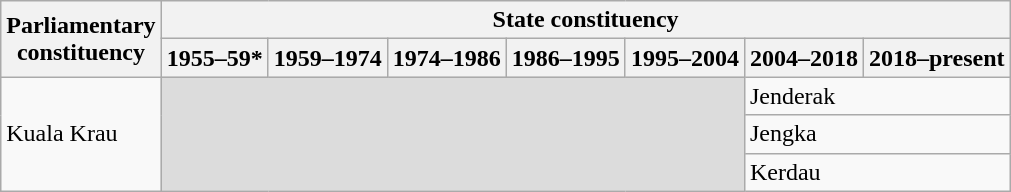<table class="wikitable">
<tr>
<th rowspan="2">Parliamentary<br>constituency</th>
<th colspan="7">State constituency</th>
</tr>
<tr>
<th>1955–59*</th>
<th>1959–1974</th>
<th>1974–1986</th>
<th>1986–1995</th>
<th>1995–2004</th>
<th>2004–2018</th>
<th>2018–present</th>
</tr>
<tr>
<td rowspan="3">Kuala Krau</td>
<td colspan="5" rowspan="3" bgcolor="dcdcdc"></td>
<td colspan="2">Jenderak</td>
</tr>
<tr>
<td colspan="2">Jengka</td>
</tr>
<tr>
<td colspan="2">Kerdau</td>
</tr>
</table>
